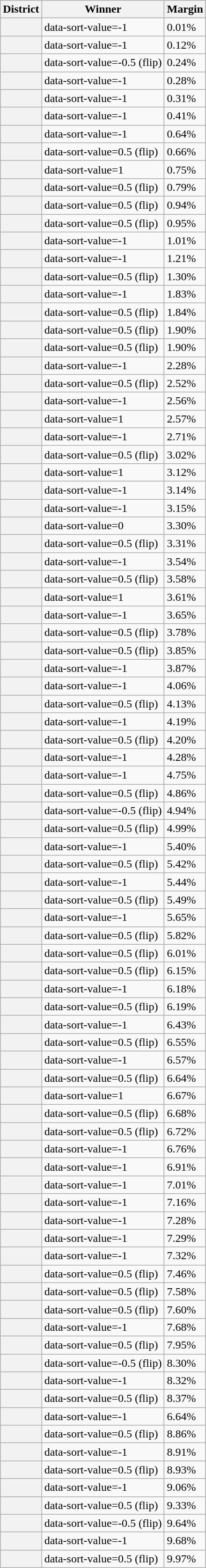<table class="wikitable sortable mw-collapsible mw-collapsed">
<tr>
<th>District</th>
<th>Winner</th>
<th>Margin</th>
</tr>
<tr>
<th></th>
<td>data-sort-value=-1 </td>
<td>0.01%</td>
</tr>
<tr>
<th></th>
<td>data-sort-value=-1 </td>
<td>0.12%</td>
</tr>
<tr>
<th></th>
<td>data-sort-value=-0.5  (flip)</td>
<td>0.24%</td>
</tr>
<tr>
<th></th>
<td>data-sort-value=-1 </td>
<td>0.28%</td>
</tr>
<tr>
<th></th>
<td>data-sort-value=-1 </td>
<td>0.31%</td>
</tr>
<tr>
<th></th>
<td>data-sort-value=-1 </td>
<td>0.41%</td>
</tr>
<tr>
<th></th>
<td>data-sort-value=-1 </td>
<td>0.64%</td>
</tr>
<tr>
<th></th>
<td>data-sort-value=0.5  (flip)</td>
<td>0.66%</td>
</tr>
<tr>
<th></th>
<td>data-sort-value=1 </td>
<td>0.75%</td>
</tr>
<tr>
<th></th>
<td>data-sort-value=0.5  (flip)</td>
<td>0.79%</td>
</tr>
<tr>
<th></th>
<td>data-sort-value=0.5  (flip)</td>
<td>0.94%</td>
</tr>
<tr>
<th></th>
<td>data-sort-value=0.5  (flip)</td>
<td>0.95%</td>
</tr>
<tr>
<th></th>
<td>data-sort-value=-1 </td>
<td>1.01%</td>
</tr>
<tr>
<th></th>
<td>data-sort-value=-1 </td>
<td>1.21%</td>
</tr>
<tr>
<th></th>
<td>data-sort-value=0.5  (flip)</td>
<td>1.30%</td>
</tr>
<tr>
<th></th>
<td>data-sort-value=-1 </td>
<td>1.83%</td>
</tr>
<tr>
<th></th>
<td>data-sort-value=0.5  (flip)</td>
<td>1.84%</td>
</tr>
<tr>
<th></th>
<td>data-sort-value=0.5  (flip)</td>
<td>1.90%</td>
</tr>
<tr>
<th></th>
<td>data-sort-value=0.5  (flip)</td>
<td>1.90%</td>
</tr>
<tr>
<th></th>
<td>data-sort-value=-1 </td>
<td>2.28%</td>
</tr>
<tr>
<th></th>
<td>data-sort-value=0.5  (flip)</td>
<td>2.52%</td>
</tr>
<tr>
<th></th>
<td>data-sort-value=-1 </td>
<td>2.56%</td>
</tr>
<tr>
<th></th>
<td>data-sort-value=1 </td>
<td>2.57%</td>
</tr>
<tr>
<th></th>
<td>data-sort-value=-1 </td>
<td>2.71%</td>
</tr>
<tr>
<th></th>
<td>data-sort-value=0.5  (flip)</td>
<td>3.02%</td>
</tr>
<tr>
<th></th>
<td>data-sort-value=1 </td>
<td>3.12%</td>
</tr>
<tr>
<th></th>
<td>data-sort-value=-1 </td>
<td>3.14%</td>
</tr>
<tr>
<th></th>
<td>data-sort-value=-1 </td>
<td>3.15%</td>
</tr>
<tr>
<th></th>
<td>data-sort-value=0 </td>
<td>3.30%</td>
</tr>
<tr>
<th></th>
<td>data-sort-value=0.5  (flip)</td>
<td>3.31%</td>
</tr>
<tr>
<th></th>
<td>data-sort-value=-1 </td>
<td>3.54%</td>
</tr>
<tr>
<th></th>
<td>data-sort-value=0.5  (flip)</td>
<td>3.58%</td>
</tr>
<tr>
<th></th>
<td>data-sort-value=1 </td>
<td>3.61%</td>
</tr>
<tr>
<th></th>
<td>data-sort-value=-1 </td>
<td>3.65%</td>
</tr>
<tr>
<th></th>
<td>data-sort-value=0.5  (flip)</td>
<td>3.78%</td>
</tr>
<tr>
<th></th>
<td>data-sort-value=0.5  (flip)</td>
<td>3.85%</td>
</tr>
<tr>
<th></th>
<td>data-sort-value=-1 </td>
<td>3.87%</td>
</tr>
<tr>
<th></th>
<td>data-sort-value=-1 </td>
<td>4.06%</td>
</tr>
<tr>
<th></th>
<td>data-sort-value=0.5  (flip)</td>
<td>4.13%</td>
</tr>
<tr>
<th></th>
<td>data-sort-value=-1 </td>
<td>4.19%</td>
</tr>
<tr>
<th></th>
<td>data-sort-value=0.5  (flip)</td>
<td>4.20%</td>
</tr>
<tr>
<th></th>
<td>data-sort-value=-1 </td>
<td>4.28%</td>
</tr>
<tr>
<th></th>
<td>data-sort-value=-1 </td>
<td>4.75%</td>
</tr>
<tr>
<th></th>
<td>data-sort-value=0.5  (flip)</td>
<td>4.86%</td>
</tr>
<tr>
<th></th>
<td>data-sort-value=-0.5  (flip)</td>
<td>4.94%</td>
</tr>
<tr>
<th></th>
<td>data-sort-value=0.5  (flip)</td>
<td>4.99%</td>
</tr>
<tr>
<th></th>
<td>data-sort-value=-1 </td>
<td>5.40%</td>
</tr>
<tr>
<th></th>
<td>data-sort-value=0.5  (flip)</td>
<td>5.42%</td>
</tr>
<tr>
<th></th>
<td>data-sort-value=-1 </td>
<td>5.44%</td>
</tr>
<tr>
<th></th>
<td>data-sort-value=0.5  (flip)</td>
<td>5.49%</td>
</tr>
<tr>
<th></th>
<td>data-sort-value=-1 </td>
<td>5.65%</td>
</tr>
<tr>
<th></th>
<td>data-sort-value=0.5  (flip)</td>
<td>5.82%</td>
</tr>
<tr>
<th></th>
<td>data-sort-value=0.5  (flip)</td>
<td>6.01%</td>
</tr>
<tr>
<th></th>
<td>data-sort-value=0.5  (flip)</td>
<td>6.15%</td>
</tr>
<tr>
<th></th>
<td>data-sort-value=-1 </td>
<td>6.18%</td>
</tr>
<tr>
<th></th>
<td>data-sort-value=0.5  (flip)</td>
<td>6.19%</td>
</tr>
<tr>
<th></th>
<td>data-sort-value=-1 </td>
<td>6.43%</td>
</tr>
<tr>
<th></th>
<td>data-sort-value=0.5  (flip)</td>
<td>6.55%</td>
</tr>
<tr>
<th></th>
<td>data-sort-value=-1 </td>
<td>6.57%</td>
</tr>
<tr>
<th></th>
<td>data-sort-value=0.5  (flip)</td>
<td>6.64%</td>
</tr>
<tr>
<th></th>
<td>data-sort-value=1 </td>
<td>6.67%</td>
</tr>
<tr>
<th></th>
<td>data-sort-value=0.5  (flip)</td>
<td>6.68%</td>
</tr>
<tr>
<th></th>
<td>data-sort-value=0.5  (flip)</td>
<td>6.72%</td>
</tr>
<tr>
<th></th>
<td>data-sort-value=-1 </td>
<td>6.76%</td>
</tr>
<tr>
<th></th>
<td>data-sort-value=-1 </td>
<td>6.91%</td>
</tr>
<tr>
<th></th>
<td>data-sort-value=-1 </td>
<td>7.01%</td>
</tr>
<tr>
<th></th>
<td>data-sort-value=-1 </td>
<td>7.16%</td>
</tr>
<tr>
<th></th>
<td>data-sort-value=-1 </td>
<td>7.28%</td>
</tr>
<tr>
<th></th>
<td>data-sort-value=-1 </td>
<td>7.29%</td>
</tr>
<tr>
<th></th>
<td>data-sort-value=-1 </td>
<td>7.32%</td>
</tr>
<tr>
<th></th>
<td>data-sort-value=0.5  (flip)</td>
<td>7.46%</td>
</tr>
<tr>
<th></th>
<td>data-sort-value=0.5  (flip)</td>
<td>7.58%</td>
</tr>
<tr>
<th></th>
<td>data-sort-value=0.5  (flip)</td>
<td>7.60%</td>
</tr>
<tr>
<th></th>
<td>data-sort-value=-1 </td>
<td>7.68%</td>
</tr>
<tr>
<th></th>
<td>data-sort-value=0.5  (flip)</td>
<td>7.95%</td>
</tr>
<tr>
<th></th>
<td>data-sort-value=-0.5  (flip)</td>
<td>8.30%</td>
</tr>
<tr>
<th></th>
<td>data-sort-value=-1 </td>
<td>8.32%</td>
</tr>
<tr>
<th></th>
<td>data-sort-value=0.5  (flip)</td>
<td>8.37%</td>
</tr>
<tr>
<th></th>
<td>data-sort-value=-1 </td>
<td>6.64%</td>
</tr>
<tr>
<th></th>
<td>data-sort-value=0.5  (flip)</td>
<td>8.86%</td>
</tr>
<tr>
<th></th>
<td>data-sort-value=-1 </td>
<td>8.91%</td>
</tr>
<tr>
<th></th>
<td>data-sort-value=0.5  (flip)</td>
<td>8.93%</td>
</tr>
<tr>
<th></th>
<td>data-sort-value=-1 </td>
<td>9.06%</td>
</tr>
<tr>
<th></th>
<td>data-sort-value=0.5  (flip)</td>
<td>9.33%</td>
</tr>
<tr>
<th></th>
<td>data-sort-value=-0.5  (flip)</td>
<td>9.64%</td>
</tr>
<tr>
<th></th>
<td>data-sort-value=-1 </td>
<td>9.68%</td>
</tr>
<tr>
<th></th>
<td>data-sort-value=0.5  (flip)</td>
<td>9.97%</td>
</tr>
</table>
